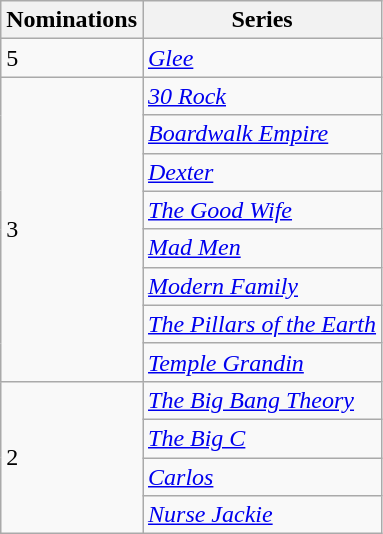<table class="wikitable">
<tr>
<th>Nominations</th>
<th>Series</th>
</tr>
<tr>
<td>5</td>
<td><em><a href='#'>Glee</a></em></td>
</tr>
<tr>
<td rowspan="8">3</td>
<td><em><a href='#'>30 Rock</a></em></td>
</tr>
<tr>
<td><em><a href='#'>Boardwalk Empire</a></em></td>
</tr>
<tr>
<td><em><a href='#'>Dexter</a></em></td>
</tr>
<tr>
<td><em><a href='#'>The Good Wife</a></em></td>
</tr>
<tr>
<td><em><a href='#'>Mad Men</a></em></td>
</tr>
<tr>
<td><em><a href='#'>Modern Family</a></em></td>
</tr>
<tr>
<td><em><a href='#'>The Pillars of the Earth</a></em></td>
</tr>
<tr>
<td><em><a href='#'>Temple Grandin</a></em></td>
</tr>
<tr>
<td rowspan="4">2</td>
<td><em><a href='#'>The Big Bang Theory</a></em></td>
</tr>
<tr>
<td><em><a href='#'>The Big C</a></em></td>
</tr>
<tr>
<td><a href='#'><em>Carlos</em></a></td>
</tr>
<tr>
<td><em><a href='#'>Nurse Jackie</a></em></td>
</tr>
</table>
